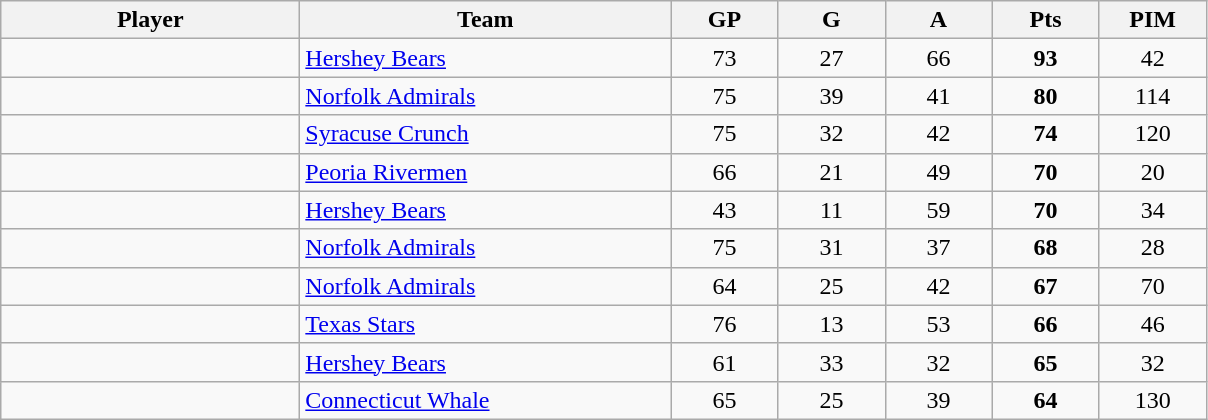<table class="wikitable sortable" style="text-align:center">
<tr>
<th style="width:12em">Player</th>
<th style="width:15em">Team</th>
<th style="width:4em">GP</th>
<th style="width:4em">G</th>
<th style="width:4em">A</th>
<th style="width:4em">Pts</th>
<th style="width:4em">PIM</th>
</tr>
<tr>
<td align=left></td>
<td align=left><a href='#'>Hershey Bears</a></td>
<td>73</td>
<td>27</td>
<td>66</td>
<td><strong>93</strong></td>
<td>42</td>
</tr>
<tr>
<td align=left></td>
<td align=left><a href='#'>Norfolk Admirals</a></td>
<td>75</td>
<td>39</td>
<td>41</td>
<td><strong>80</strong></td>
<td>114</td>
</tr>
<tr>
<td align=left></td>
<td align=left><a href='#'>Syracuse Crunch</a></td>
<td>75</td>
<td>32</td>
<td>42</td>
<td><strong>74</strong></td>
<td>120</td>
</tr>
<tr>
<td align=left></td>
<td align=left><a href='#'>Peoria Rivermen</a></td>
<td>66</td>
<td>21</td>
<td>49</td>
<td><strong>70</strong></td>
<td>20</td>
</tr>
<tr>
<td align=left></td>
<td align=left><a href='#'>Hershey Bears</a></td>
<td>43</td>
<td>11</td>
<td>59</td>
<td><strong>70</strong></td>
<td>34</td>
</tr>
<tr>
<td align=left></td>
<td align=left><a href='#'>Norfolk Admirals</a></td>
<td>75</td>
<td>31</td>
<td>37</td>
<td><strong>68</strong></td>
<td>28</td>
</tr>
<tr>
<td align=left></td>
<td align=left><a href='#'>Norfolk Admirals</a></td>
<td>64</td>
<td>25</td>
<td>42</td>
<td><strong>67</strong></td>
<td>70</td>
</tr>
<tr>
<td align=left></td>
<td align=left><a href='#'>Texas Stars</a></td>
<td>76</td>
<td>13</td>
<td>53</td>
<td><strong>66</strong></td>
<td>46</td>
</tr>
<tr>
<td align=left></td>
<td align=left><a href='#'>Hershey Bears</a></td>
<td>61</td>
<td>33</td>
<td>32</td>
<td><strong>65</strong></td>
<td>32</td>
</tr>
<tr>
<td align=left></td>
<td align=left><a href='#'>Connecticut Whale</a></td>
<td>65</td>
<td>25</td>
<td>39</td>
<td><strong>64</strong></td>
<td>130</td>
</tr>
</table>
